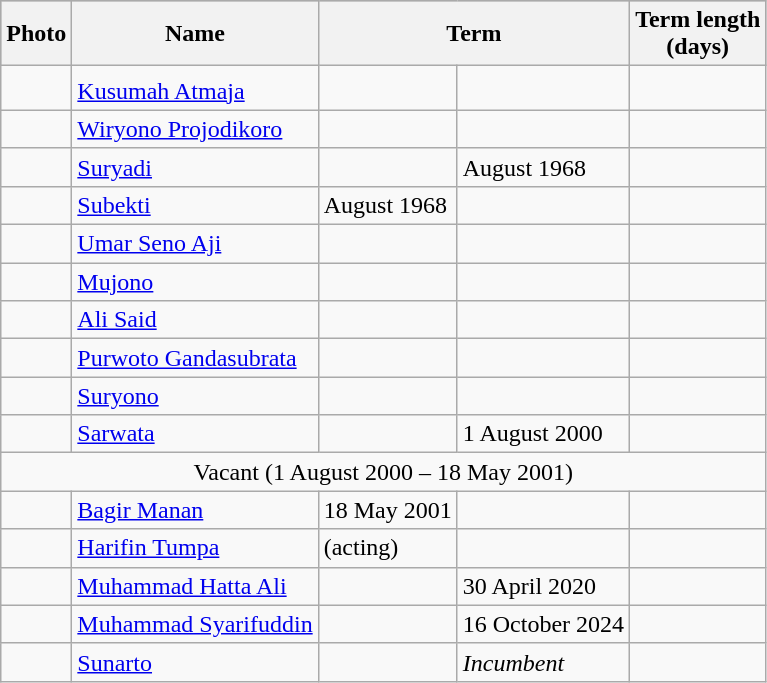<table class="sortable wikitable ">
<tr style="background:#B5B5B5">
<th class="unsortable">Photo</th>
<th class="unsortable">Name</th>
<th class="unsortable" colspan="2">Term</th>
<th>Term length <br>(days)</th>
</tr>
<tr>
<td></td>
<td><a href='#'>Kusumah Atmaja</a><sup></sup></td>
<td></td>
<td></td>
<td></td>
</tr>
<tr>
<td></td>
<td><a href='#'>Wiryono Projodikoro</a></td>
<td></td>
<td></td>
<td></td>
</tr>
<tr>
<td></td>
<td><a href='#'>Suryadi</a></td>
<td></td>
<td>August 1968</td>
<td></td>
</tr>
<tr>
<td></td>
<td><a href='#'>Subekti</a></td>
<td>August 1968</td>
<td></td>
<td></td>
</tr>
<tr>
<td></td>
<td><a href='#'>Umar Seno Aji</a></td>
<td></td>
<td></td>
<td></td>
</tr>
<tr>
<td></td>
<td><a href='#'>Mujono</a></td>
<td></td>
<td></td>
<td></td>
</tr>
<tr>
<td></td>
<td><a href='#'>Ali Said</a></td>
<td></td>
<td></td>
<td></td>
</tr>
<tr>
<td></td>
<td><a href='#'>Purwoto Gandasubrata</a></td>
<td></td>
<td></td>
<td></td>
</tr>
<tr>
<td></td>
<td><a href='#'>Suryono</a></td>
<td></td>
<td></td>
<td></td>
</tr>
<tr>
<td></td>
<td><a href='#'>Sarwata</a></td>
<td></td>
<td>1 August 2000</td>
<td></td>
</tr>
<tr style="text-align:center;">
<td colspan=10>Vacant (1 August 2000 – 18 May 2001)</td>
</tr>
<tr>
<td></td>
<td><a href='#'>Bagir Manan</a></td>
<td>18 May 2001</td>
<td></td>
<td></td>
</tr>
<tr>
<td></td>
<td><a href='#'>Harifin Tumpa</a></td>
<td> (acting)<br></td>
<td></td>
<td></td>
</tr>
<tr>
<td></td>
<td><a href='#'>Muhammad Hatta Ali</a></td>
<td></td>
<td>30 April 2020</td>
<td></td>
</tr>
<tr>
<td></td>
<td><a href='#'>Muhammad Syarifuddin</a></td>
<td></td>
<td>16 October 2024</td>
<td></td>
</tr>
<tr>
<td></td>
<td><a href='#'>Sunarto</a></td>
<td></td>
<td><em>Incumbent</em></td>
<td></td>
</tr>
</table>
